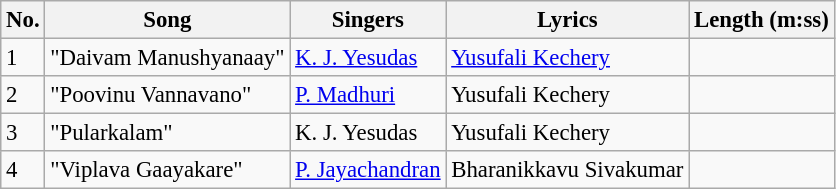<table class="wikitable" style="font-size:95%;">
<tr>
<th>No.</th>
<th>Song</th>
<th>Singers</th>
<th>Lyrics</th>
<th>Length (m:ss)</th>
</tr>
<tr>
<td>1</td>
<td>"Daivam Manushyanaay"</td>
<td><a href='#'>K. J. Yesudas</a></td>
<td><a href='#'>Yusufali Kechery</a></td>
<td></td>
</tr>
<tr>
<td>2</td>
<td>"Poovinu Vannavano"</td>
<td><a href='#'>P. Madhuri</a></td>
<td>Yusufali Kechery</td>
<td></td>
</tr>
<tr>
<td>3</td>
<td>"Pularkalam"</td>
<td>K. J. Yesudas</td>
<td>Yusufali Kechery</td>
<td></td>
</tr>
<tr>
<td>4</td>
<td>"Viplava Gaayakare"</td>
<td><a href='#'>P. Jayachandran</a></td>
<td>Bharanikkavu Sivakumar</td>
<td></td>
</tr>
</table>
